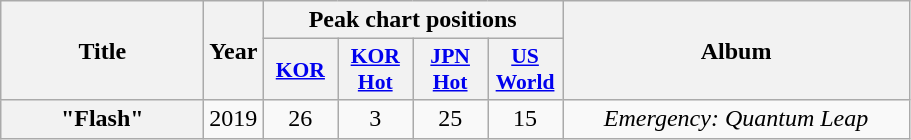<table class="wikitable plainrowheaders" style="text-align:center;">
<tr>
<th scope="col" rowspan="2" style="width:8em;">Title</th>
<th scope="col" rowspan="2">Year</th>
<th scope="col" colspan="4">Peak chart positions</th>
<th scope="col" rowspan="2" style="width:14em;">Album</th>
</tr>
<tr>
<th scope="col" style="width:3em;font-size:90%;"><a href='#'>KOR</a><br></th>
<th scope="col" style="width:3em;font-size:90%;"><a href='#'>KOR<br>Hot</a><br></th>
<th scope="col" style="width:3em;font-size:90%;"><a href='#'>JPN<br>Hot</a><br></th>
<th scope="col" style="width:3em;font-size:90%;"><a href='#'>US<br>World</a><br></th>
</tr>
<tr>
<th scope="row">"Flash"</th>
<td>2019</td>
<td>26</td>
<td>3</td>
<td>25</td>
<td>15</td>
<td><em>Emergency: Quantum Leap</em></td>
</tr>
</table>
